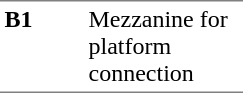<table border=0 cellspacing=0 cellpadding=3>
<tr>
<td style="border-bottom:solid 1px gray;border-top:solid 1px gray;" width=50 valign=top><strong>B1</strong></td>
<td style="border-top:solid 1px gray;border-bottom:solid 1px gray;" width=100 valign=top>Mezzanine for platform connection</td>
</tr>
</table>
